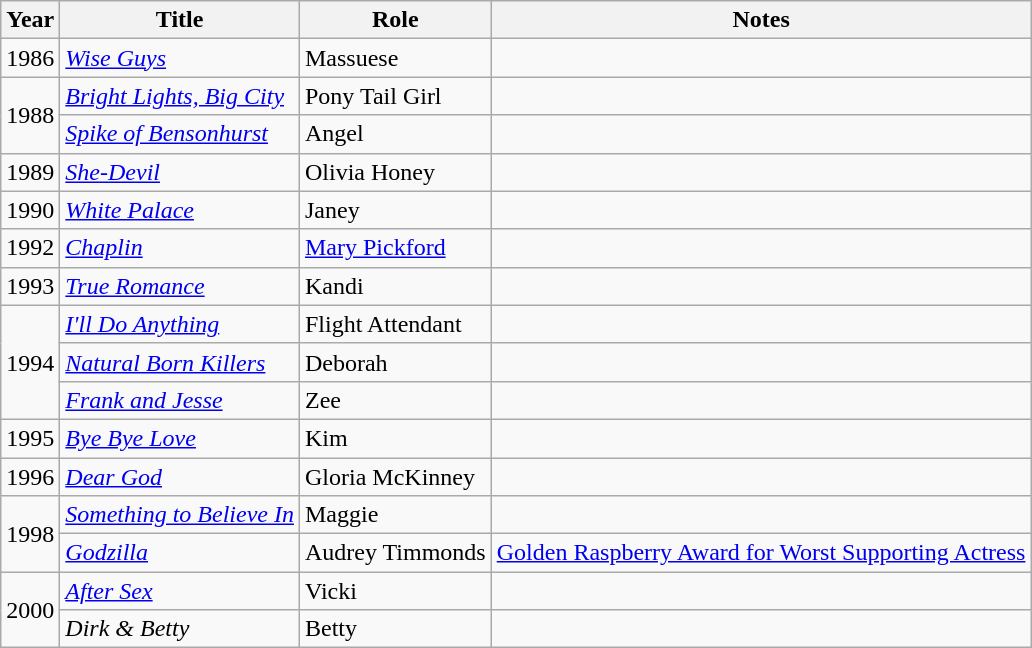<table class="wikitable">
<tr>
<th>Year</th>
<th>Title</th>
<th>Role</th>
<th>Notes</th>
</tr>
<tr>
<td>1986</td>
<td><em><a href='#'>Wise Guys</a></em></td>
<td>Massuese</td>
<td></td>
</tr>
<tr>
<td rowspan="2">1988</td>
<td><em><a href='#'>Bright Lights, Big City</a></em></td>
<td>Pony Tail Girl</td>
<td></td>
</tr>
<tr>
<td><em><a href='#'>Spike of Bensonhurst</a></em></td>
<td>Angel</td>
<td></td>
</tr>
<tr>
<td>1989</td>
<td><em><a href='#'>She-Devil</a></em></td>
<td>Olivia Honey</td>
<td></td>
</tr>
<tr>
<td>1990</td>
<td><em><a href='#'>White Palace</a></em></td>
<td>Janey</td>
<td></td>
</tr>
<tr>
<td>1992</td>
<td><em><a href='#'>Chaplin</a></em></td>
<td><a href='#'>Mary Pickford</a></td>
<td></td>
</tr>
<tr>
<td>1993</td>
<td><em><a href='#'>True Romance</a></em></td>
<td>Kandi</td>
<td></td>
</tr>
<tr>
<td rowspan="3">1994</td>
<td><em><a href='#'>I'll Do Anything</a></em></td>
<td>Flight Attendant</td>
<td></td>
</tr>
<tr>
<td><em><a href='#'>Natural Born Killers</a></em></td>
<td>Deborah</td>
<td></td>
</tr>
<tr>
<td><em><a href='#'>Frank and Jesse</a></em></td>
<td>Zee</td>
<td></td>
</tr>
<tr>
<td>1995</td>
<td><em><a href='#'>Bye Bye Love</a></em></td>
<td>Kim</td>
<td></td>
</tr>
<tr>
<td>1996</td>
<td><em><a href='#'>Dear God</a></em></td>
<td>Gloria McKinney</td>
<td></td>
</tr>
<tr>
<td rowspan="2">1998</td>
<td><em><a href='#'>Something to Believe In</a></em></td>
<td>Maggie</td>
<td></td>
</tr>
<tr>
<td><em><a href='#'>Godzilla</a></em></td>
<td>Audrey Timmonds</td>
<td><a href='#'>Golden Raspberry Award for Worst Supporting Actress</a></td>
</tr>
<tr>
<td rowspan="2">2000</td>
<td><em><a href='#'>After Sex</a></em></td>
<td>Vicki</td>
<td></td>
</tr>
<tr>
<td><em>Dirk & Betty</em></td>
<td>Betty</td>
<td></td>
</tr>
</table>
